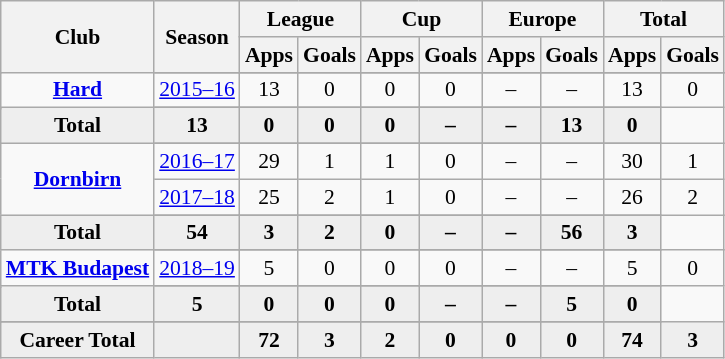<table class="wikitable" style="font-size:90%; text-align: center;">
<tr>
<th rowspan="2">Club</th>
<th rowspan="2">Season</th>
<th colspan="2">League</th>
<th colspan="2">Cup</th>
<th colspan="2">Europe</th>
<th colspan="2">Total</th>
</tr>
<tr>
<th>Apps</th>
<th>Goals</th>
<th>Apps</th>
<th>Goals</th>
<th>Apps</th>
<th>Goals</th>
<th>Apps</th>
<th>Goals</th>
</tr>
<tr ||-||-||-|->
<td rowspan="3" valign="center"><strong><a href='#'>Hard</a></strong></td>
</tr>
<tr>
<td><a href='#'>2015–16</a></td>
<td>13</td>
<td>0</td>
<td>0</td>
<td>0</td>
<td>–</td>
<td>–</td>
<td>13</td>
<td>0</td>
</tr>
<tr>
</tr>
<tr style="font-weight:bold; background-color:#eeeeee;">
<td>Total</td>
<td>13</td>
<td>0</td>
<td>0</td>
<td>0</td>
<td>–</td>
<td>–</td>
<td>13</td>
<td>0</td>
</tr>
<tr>
<td rowspan="4" valign="center"><strong><a href='#'>Dornbirn</a></strong></td>
</tr>
<tr>
<td><a href='#'>2016–17</a></td>
<td>29</td>
<td>1</td>
<td>1</td>
<td>0</td>
<td>–</td>
<td>–</td>
<td>30</td>
<td>1</td>
</tr>
<tr>
<td><a href='#'>2017–18</a></td>
<td>25</td>
<td>2</td>
<td>1</td>
<td>0</td>
<td>–</td>
<td>–</td>
<td>26</td>
<td>2</td>
</tr>
<tr>
</tr>
<tr style="font-weight:bold; background-color:#eeeeee;">
<td>Total</td>
<td>54</td>
<td>3</td>
<td>2</td>
<td>0</td>
<td>–</td>
<td>–</td>
<td>56</td>
<td>3</td>
</tr>
<tr>
<td rowspan="3" valign="center"><strong><a href='#'>MTK Budapest</a></strong></td>
</tr>
<tr>
<td><a href='#'>2018–19</a></td>
<td>5</td>
<td>0</td>
<td>0</td>
<td>0</td>
<td>–</td>
<td>–</td>
<td>5</td>
<td>0</td>
</tr>
<tr>
</tr>
<tr style="font-weight:bold; background-color:#eeeeee;">
<td>Total</td>
<td>5</td>
<td>0</td>
<td>0</td>
<td>0</td>
<td>–</td>
<td>–</td>
<td>5</td>
<td>0</td>
</tr>
<tr>
</tr>
<tr style="font-weight:bold; background-color:#eeeeee;">
<td rowspan="2" valign="top"><strong>Career Total</strong></td>
<td></td>
<td><strong>72</strong></td>
<td><strong>3</strong></td>
<td><strong>2</strong></td>
<td><strong>0</strong></td>
<td><strong>0</strong></td>
<td><strong>0</strong></td>
<td><strong>74</strong></td>
<td><strong>3</strong></td>
</tr>
</table>
